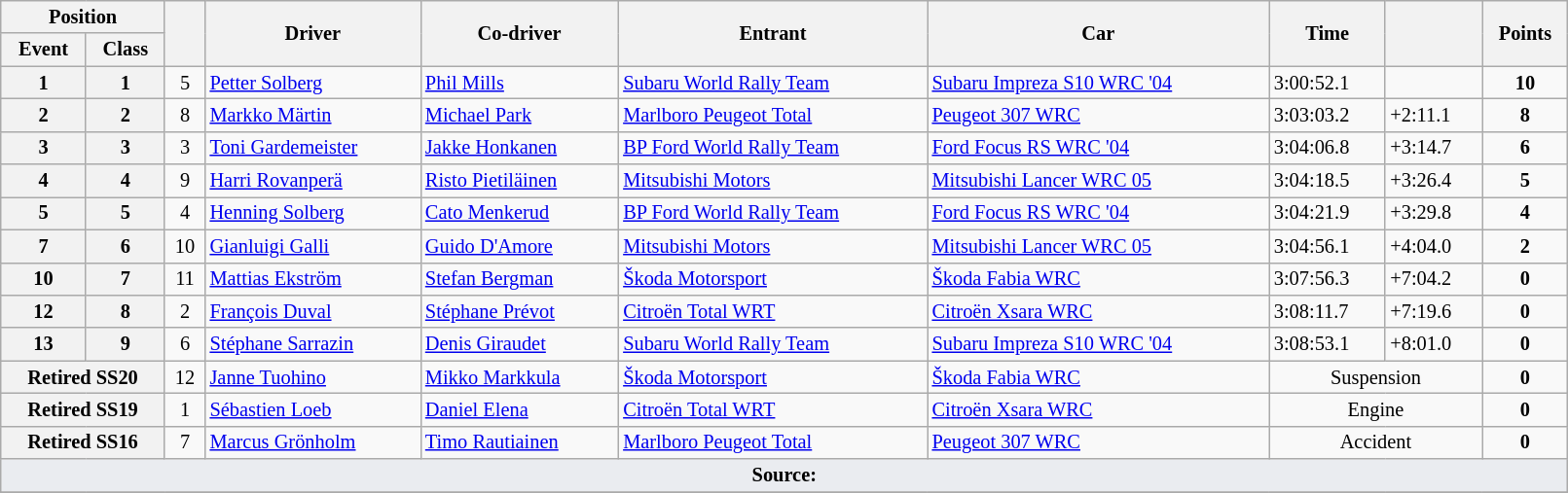<table class="wikitable" width=85% style="font-size: 85%;">
<tr>
<th colspan="2">Position</th>
<th rowspan="2"></th>
<th rowspan="2">Driver</th>
<th rowspan="2">Co-driver</th>
<th rowspan="2">Entrant</th>
<th rowspan="2">Car</th>
<th rowspan="2">Time</th>
<th rowspan="2"></th>
<th rowspan="2">Points</th>
</tr>
<tr>
<th>Event</th>
<th>Class</th>
</tr>
<tr>
<th>1</th>
<th>1</th>
<td align="center">5</td>
<td> <a href='#'>Petter Solberg</a></td>
<td> <a href='#'>Phil Mills</a></td>
<td> <a href='#'>Subaru World Rally Team</a></td>
<td><a href='#'>Subaru Impreza S10 WRC '04</a></td>
<td>3:00:52.1</td>
<td></td>
<td align="center"><strong>10</strong></td>
</tr>
<tr>
<th>2</th>
<th>2</th>
<td align="center">8</td>
<td> <a href='#'>Markko Märtin</a></td>
<td> <a href='#'>Michael Park</a></td>
<td> <a href='#'>Marlboro Peugeot Total</a></td>
<td><a href='#'>Peugeot 307 WRC</a></td>
<td>3:03:03.2</td>
<td>+2:11.1</td>
<td align="center"><strong>8</strong></td>
</tr>
<tr>
<th>3</th>
<th>3</th>
<td align="center">3</td>
<td> <a href='#'>Toni Gardemeister</a></td>
<td> <a href='#'>Jakke Honkanen</a></td>
<td> <a href='#'>BP Ford World Rally Team</a></td>
<td><a href='#'>Ford Focus RS WRC '04</a></td>
<td>3:04:06.8</td>
<td>+3:14.7</td>
<td align="center"><strong>6</strong></td>
</tr>
<tr>
<th>4</th>
<th>4</th>
<td align="center">9</td>
<td> <a href='#'>Harri Rovanperä</a></td>
<td> <a href='#'>Risto Pietiläinen</a></td>
<td> <a href='#'>Mitsubishi Motors</a></td>
<td><a href='#'>Mitsubishi Lancer WRC 05</a></td>
<td>3:04:18.5</td>
<td>+3:26.4</td>
<td align="center"><strong>5</strong></td>
</tr>
<tr>
<th>5</th>
<th>5</th>
<td align="center">4</td>
<td> <a href='#'>Henning Solberg</a></td>
<td> <a href='#'>Cato Menkerud</a></td>
<td> <a href='#'>BP Ford World Rally Team</a></td>
<td><a href='#'>Ford Focus RS WRC '04</a></td>
<td>3:04:21.9</td>
<td>+3:29.8</td>
<td align="center"><strong>4</strong></td>
</tr>
<tr>
<th>7</th>
<th>6</th>
<td align="center">10</td>
<td> <a href='#'>Gianluigi Galli</a></td>
<td> <a href='#'>Guido D'Amore</a></td>
<td> <a href='#'>Mitsubishi Motors</a></td>
<td><a href='#'>Mitsubishi Lancer WRC 05</a></td>
<td>3:04:56.1</td>
<td>+4:04.0</td>
<td align="center"><strong>2</strong></td>
</tr>
<tr>
<th>10</th>
<th>7</th>
<td align="center">11</td>
<td> <a href='#'>Mattias Ekström</a></td>
<td> <a href='#'>Stefan Bergman</a></td>
<td> <a href='#'>Škoda Motorsport</a></td>
<td><a href='#'>Škoda Fabia WRC</a></td>
<td>3:07:56.3</td>
<td>+7:04.2</td>
<td align="center"><strong>0</strong></td>
</tr>
<tr>
<th>12</th>
<th>8</th>
<td align="center">2</td>
<td> <a href='#'>François Duval</a></td>
<td> <a href='#'>Stéphane Prévot</a></td>
<td> <a href='#'>Citroën Total WRT</a></td>
<td><a href='#'>Citroën Xsara WRC</a></td>
<td>3:08:11.7</td>
<td>+7:19.6</td>
<td align="center"><strong>0</strong></td>
</tr>
<tr>
<th>13</th>
<th>9</th>
<td align="center">6</td>
<td> <a href='#'>Stéphane Sarrazin</a></td>
<td> <a href='#'>Denis Giraudet</a></td>
<td> <a href='#'>Subaru World Rally Team</a></td>
<td><a href='#'>Subaru Impreza S10 WRC '04</a></td>
<td>3:08:53.1</td>
<td>+8:01.0</td>
<td align="center"><strong>0</strong></td>
</tr>
<tr>
<th colspan="2">Retired SS20</th>
<td align="center">12</td>
<td> <a href='#'>Janne Tuohino</a></td>
<td> <a href='#'>Mikko Markkula</a></td>
<td> <a href='#'>Škoda Motorsport</a></td>
<td><a href='#'>Škoda Fabia WRC</a></td>
<td align="center" colspan="2">Suspension</td>
<td align="center"><strong>0</strong></td>
</tr>
<tr>
<th colspan="2">Retired SS19</th>
<td align="center">1</td>
<td> <a href='#'>Sébastien Loeb</a></td>
<td> <a href='#'>Daniel Elena</a></td>
<td> <a href='#'>Citroën Total WRT</a></td>
<td><a href='#'>Citroën Xsara WRC</a></td>
<td align="center" colspan="2">Engine</td>
<td align="center"><strong>0</strong></td>
</tr>
<tr>
<th colspan="2">Retired SS16</th>
<td align="center">7</td>
<td> <a href='#'>Marcus Grönholm</a></td>
<td> <a href='#'>Timo Rautiainen</a></td>
<td> <a href='#'>Marlboro Peugeot Total</a></td>
<td><a href='#'>Peugeot 307 WRC</a></td>
<td align="center" colspan="2">Accident</td>
<td align="center"><strong>0</strong></td>
</tr>
<tr>
<td style="background-color:#EAECF0; text-align:center" colspan="10"><strong>Source:</strong></td>
</tr>
<tr>
</tr>
</table>
